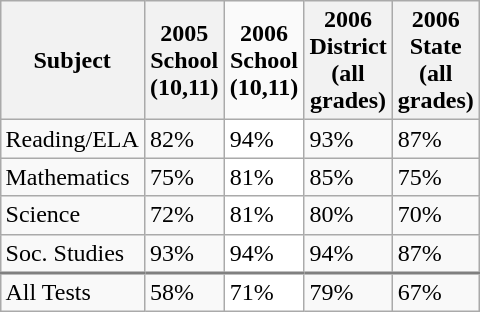<table class="wikitable" style="float:right; margin-left: 15px; width: 285px;">
<tr>
<th>Subject</th>
<th>2005<br>School (10,11)</th>
<th style="background:#fafafa;">2006<br>School (10,11)</th>
<th>2006<br>District (all grades)</th>
<th>2006<br>State (all grades)</th>
</tr>
<tr>
<td>Reading/ELA</td>
<td>82%</td>
<td style="background:#fff;">94%</td>
<td>93%</td>
<td>87%</td>
</tr>
<tr>
<td>Mathematics</td>
<td>75%</td>
<td style="background:#fff;">81%</td>
<td>85%</td>
<td>75%</td>
</tr>
<tr>
<td>Science</td>
<td>72%</td>
<td style="background:#fff;">81%</td>
<td>80%</td>
<td>70%</td>
</tr>
<tr>
<td style="border-bottom:2px solid grey;">Soc. Studies</td>
<td style="border-bottom:2px solid grey;">93%</td>
<td style="border-bottom:2px solid grey; background:#fff;">94%</td>
<td style="border-bottom:2px solid grey;">94%</td>
<td style="border-bottom:2px solid grey;">87%</td>
</tr>
<tr>
<td>All Tests</td>
<td>58%</td>
<td style="background:#fff;">71%</td>
<td>79%</td>
<td>67%</td>
</tr>
</table>
